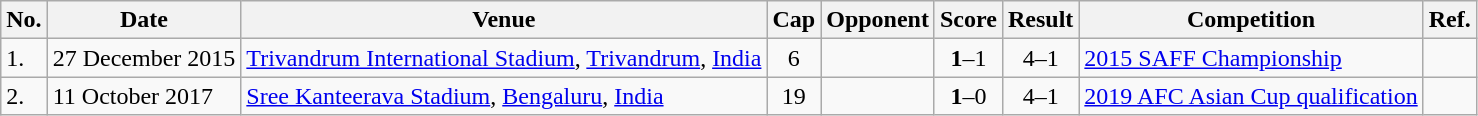<table class="wikitable" style="font-size:">
<tr>
<th>No.</th>
<th>Date</th>
<th>Venue</th>
<th>Cap</th>
<th>Opponent</th>
<th>Score</th>
<th>Result</th>
<th>Competition</th>
<th>Ref.</th>
</tr>
<tr>
<td>1.</td>
<td>27 December 2015</td>
<td><a href='#'>Trivandrum International Stadium</a>, <a href='#'>Trivandrum</a>, <a href='#'>India</a></td>
<td align=center>6</td>
<td></td>
<td align=center><strong>1</strong>–1</td>
<td align=center>4–1</td>
<td><a href='#'>2015 SAFF Championship</a></td>
<td></td>
</tr>
<tr>
<td>2.</td>
<td>11 October 2017</td>
<td><a href='#'>Sree Kanteerava Stadium</a>, <a href='#'>Bengaluru</a>, <a href='#'>India</a></td>
<td align=center>19</td>
<td></td>
<td align=center><strong>1</strong>–0</td>
<td align=center>4–1</td>
<td><a href='#'>2019 AFC Asian Cup qualification</a></td>
<td></td>
</tr>
</table>
